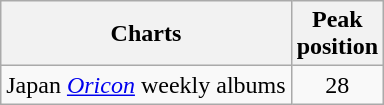<table class="wikitable sortable">
<tr>
<th>Charts</th>
<th>Peak<br>position</th>
</tr>
<tr>
<td>Japan <em><a href='#'>Oricon</a></em> weekly albums</td>
<td align="center">28</td>
</tr>
</table>
